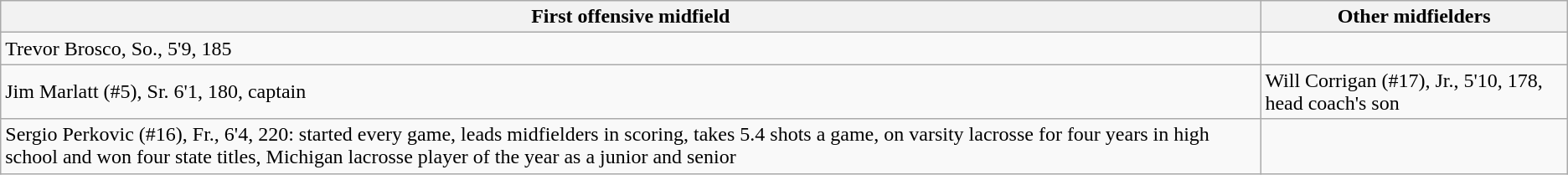<table class="wikitable">
<tr>
<th>First offensive midfield</th>
<th>Other midfielders</th>
</tr>
<tr>
<td>Trevor Brosco, So., 5'9, 185</td>
<td></td>
</tr>
<tr>
<td>Jim Marlatt (#5), Sr. 6'1, 180, captain</td>
<td>Will Corrigan (#17), Jr., 5'10, 178, head coach's son</td>
</tr>
<tr>
<td>Sergio Perkovic (#16), Fr., 6'4, 220: started every game, leads midfielders in scoring, takes 5.4 shots a game, on varsity lacrosse for four years in high school and won four state titles, Michigan lacrosse player of the year as a junior and senior</td>
<td></td>
</tr>
</table>
